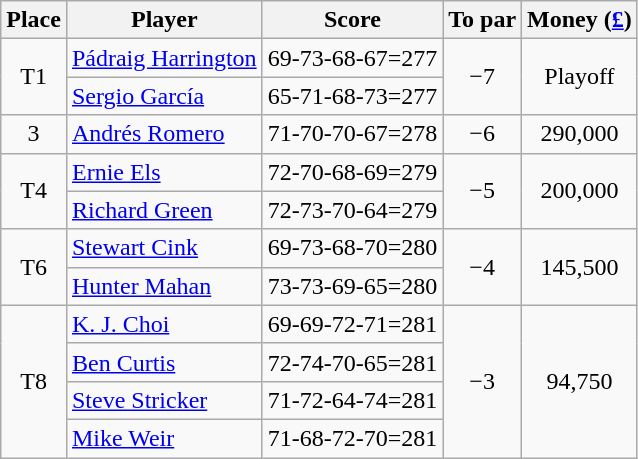<table class="wikitable">
<tr>
<th>Place</th>
<th>Player</th>
<th>Score</th>
<th>To par</th>
<th>Money (<a href='#'>£</a>)</th>
</tr>
<tr>
<td rowspan=2 align=center>T1</td>
<td> <a href='#'>Pádraig Harrington</a></td>
<td>69-73-68-67=277</td>
<td rowspan=2 align=center>−7</td>
<td rowspan=2 align=center>Playoff</td>
</tr>
<tr>
<td> <a href='#'>Sergio García</a></td>
<td>65-71-68-73=277</td>
</tr>
<tr>
<td align="center">3</td>
<td> <a href='#'>Andrés Romero</a></td>
<td>71-70-70-67=278</td>
<td align="center">−6</td>
<td align="center">290,000</td>
</tr>
<tr>
<td rowspan="2" align="center">T4</td>
<td> <a href='#'>Ernie Els</a></td>
<td>72-70-68-69=279</td>
<td rowspan="2" align="center">−5</td>
<td rowspan="2" align="center">200,000</td>
</tr>
<tr>
<td> <a href='#'>Richard Green</a></td>
<td>72-73-70-64=279</td>
</tr>
<tr>
<td rowspan="2" align="center">T6</td>
<td> <a href='#'>Stewart Cink</a></td>
<td>69-73-68-70=280</td>
<td rowspan="2" align="center">−4</td>
<td rowspan="2" align="center">145,500</td>
</tr>
<tr>
<td> <a href='#'>Hunter Mahan</a></td>
<td>73-73-69-65=280</td>
</tr>
<tr>
<td rowspan="4" align="center">T8</td>
<td> <a href='#'>K. J. Choi</a></td>
<td>69-69-72-71=281</td>
<td rowspan="4" align="center">−3</td>
<td rowspan="4" align="center">94,750</td>
</tr>
<tr>
<td> <a href='#'>Ben Curtis</a></td>
<td>72-74-70-65=281</td>
</tr>
<tr>
<td> <a href='#'>Steve Stricker</a></td>
<td>71-72-64-74=281</td>
</tr>
<tr>
<td> <a href='#'>Mike Weir</a></td>
<td>71-68-72-70=281</td>
</tr>
</table>
